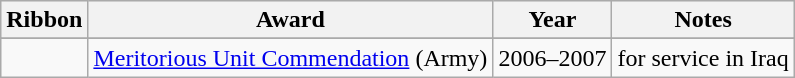<table class="wikitable" align="left">
<tr bgcolor="#efefef">
<th>Ribbon</th>
<th>Award</th>
<th>Year</th>
<th>Notes</th>
</tr>
<tr>
</tr>
<tr>
<td></td>
<td><a href='#'>Meritorious Unit Commendation</a> (Army)</td>
<td>2006–2007</td>
<td>for service in Iraq</td>
</tr>
</table>
